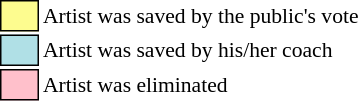<table class="toccolours" style="font-size: 90%; white-space: nowrap;">
<tr>
<td style="background:#fdfc8f; border:1px solid black;">      </td>
<td>Artist was saved by the public's vote</td>
</tr>
<tr>
<td style="background:#b0e0e6; border:1px solid black;">      </td>
<td>Artist was saved by his/her coach</td>
</tr>
<tr>
<td style="background:pink; border:1px solid black;">      </td>
<td>Artist was eliminated</td>
</tr>
</table>
